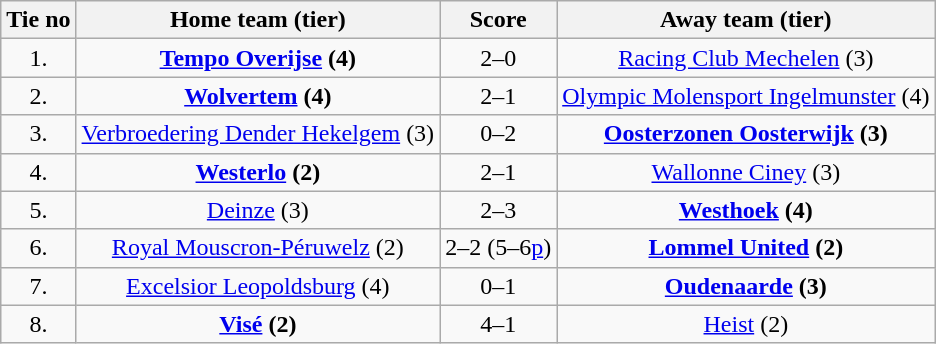<table class="wikitable" style="text-align: center">
<tr>
<th>Tie no</th>
<th>Home team (tier)</th>
<th>Score</th>
<th>Away team (tier)</th>
</tr>
<tr>
<td>1.</td>
<td><strong><a href='#'>Tempo Overijse</a> (4)</strong></td>
<td>2–0</td>
<td><a href='#'>Racing Club Mechelen</a> (3)</td>
</tr>
<tr>
<td>2.</td>
<td><strong><a href='#'>Wolvertem</a> (4)</strong></td>
<td>2–1 </td>
<td><a href='#'>Olympic Molensport Ingelmunster</a> (4)</td>
</tr>
<tr>
<td>3.</td>
<td><a href='#'>Verbroedering Dender Hekelgem</a> (3)</td>
<td>0–2</td>
<td><strong><a href='#'>Oosterzonen Oosterwijk</a> (3)</strong></td>
</tr>
<tr>
<td>4.</td>
<td><strong><a href='#'>Westerlo</a> (2)</strong></td>
<td>2–1</td>
<td><a href='#'>Wallonne Ciney</a> (3)</td>
</tr>
<tr>
<td>5.</td>
<td><a href='#'>Deinze</a> (3)</td>
<td>2–3 </td>
<td><strong><a href='#'>Westhoek</a> (4)</strong></td>
</tr>
<tr>
<td>6.</td>
<td><a href='#'>Royal Mouscron-Péruwelz</a> (2)</td>
<td>2–2 (5–6<a href='#'>p</a>)</td>
<td><strong><a href='#'>Lommel United</a> (2)</strong></td>
</tr>
<tr>
<td>7.</td>
<td><a href='#'>Excelsior Leopoldsburg</a> (4)</td>
<td>0–1</td>
<td><strong><a href='#'>Oudenaarde</a> (3)</strong></td>
</tr>
<tr>
<td>8.</td>
<td><strong><a href='#'>Visé</a> (2)</strong></td>
<td>4–1</td>
<td><a href='#'>Heist</a> (2)</td>
</tr>
</table>
